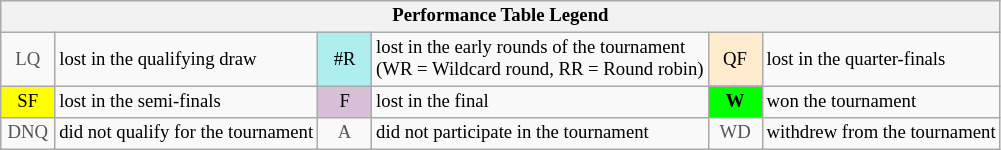<table class="wikitable" style="font-size:78%;">
<tr bgcolor="#efefef">
<th colspan="6">Performance Table Legend</th>
</tr>
<tr>
<td align="center" style="color:#555555;" width="30">LQ</td>
<td>lost in the qualifying draw</td>
<td align="center" style="background:#afeeee;">#R</td>
<td>lost in the early rounds of the tournament<br>(WR = Wildcard round, RR = Round robin)</td>
<td align="center" style="background:#ffebcd;">QF</td>
<td>lost in the quarter-finals</td>
</tr>
<tr>
<td align="center" style="background:yellow;">SF</td>
<td>lost in the semi-finals</td>
<td align="center" style="background:#D8BFD8;">F</td>
<td>lost in the final</td>
<td align="center" style="background:#00ff00;"><strong>W</strong></td>
<td>won the tournament</td>
</tr>
<tr>
<td align="center" style="color:#555555;" width="30">DNQ</td>
<td>did not qualify for the tournament</td>
<td align="center" style="color:#555555;" width="30">A</td>
<td>did not participate in the tournament</td>
<td align="center" style="color:#555555;" width="30">WD</td>
<td>withdrew from the tournament</td>
</tr>
</table>
